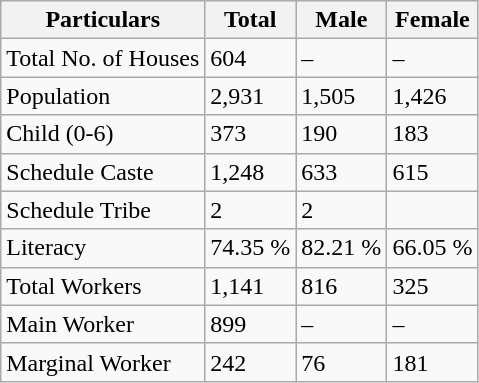<table class="wikitable">
<tr>
<th>Particulars</th>
<th>Total</th>
<th>Male</th>
<th>Female</th>
</tr>
<tr>
<td>Total No. of Houses</td>
<td>604</td>
<td>–</td>
<td>–</td>
</tr>
<tr>
<td>Population</td>
<td>2,931</td>
<td>1,505</td>
<td>1,426</td>
</tr>
<tr>
<td>Child (0-6)</td>
<td>373</td>
<td>190</td>
<td>183</td>
</tr>
<tr>
<td>Schedule Caste</td>
<td>1,248</td>
<td>633</td>
<td>615</td>
</tr>
<tr>
<td>Schedule Tribe</td>
<td>2</td>
<td>2</td>
<td></td>
</tr>
<tr>
<td>Literacy</td>
<td>74.35 %</td>
<td>82.21 %</td>
<td>66.05 %</td>
</tr>
<tr>
<td>Total Workers</td>
<td>1,141</td>
<td>816</td>
<td>325</td>
</tr>
<tr>
<td>Main Worker</td>
<td>899</td>
<td>–</td>
<td>–</td>
</tr>
<tr>
<td>Marginal Worker</td>
<td>242</td>
<td>76</td>
<td>181</td>
</tr>
</table>
